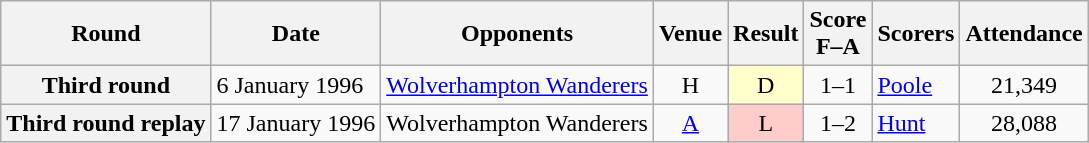<table class="wikitable plainrowheaders" style="text-align:center">
<tr>
<th scope="col">Round</th>
<th scope="col">Date</th>
<th scope="col">Opponents</th>
<th scope="col">Venue</th>
<th scope="col">Result</th>
<th scope="col">Score<br>F–A</th>
<th scope="col">Scorers</th>
<th scope="col">Attendance</th>
</tr>
<tr>
<th scope="row">Third round</th>
<td align="left">6 January 1996</td>
<td align="left"><a href='#'>Wolverhampton Wanderers</a></td>
<td>H</td>
<td style="background:#ffc;">D</td>
<td>1–1</td>
<td align="left"><a href='#'>Poole</a></td>
<td>21,349</td>
</tr>
<tr>
<th scope="row">Third round replay</th>
<td align="left">17 January 1996</td>
<td align="left">Wolverhampton Wanderers</td>
<td><a href='#'>A</a></td>
<td style="background:#fcc;">L</td>
<td>1–2</td>
<td align="left"><a href='#'>Hunt</a></td>
<td>28,088</td>
</tr>
</table>
